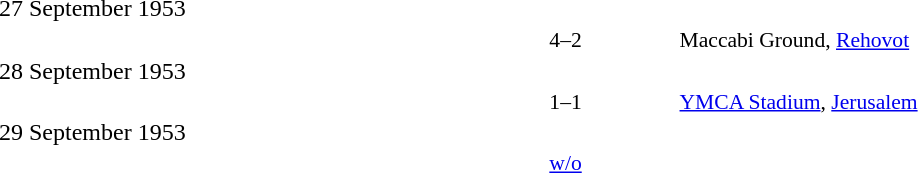<table style="width:100%;" cellspacing="1">
<tr>
<th width=25%></th>
<th width=10%></th>
<th></th>
</tr>
<tr>
<td>27 September 1953</td>
</tr>
<tr>
</tr>
<tr style=font-size:90%>
<td align=right></td>
<td align=center>4–2</td>
<td></td>
<td>Maccabi Ground, <a href='#'>Rehovot</a></td>
</tr>
<tr>
<td>28 September 1953</td>
</tr>
<tr style=font-size:90%>
<td align=right></td>
<td align=center>1–1</td>
<td></td>
<td><a href='#'>YMCA Stadium</a>, <a href='#'>Jerusalem</a></td>
</tr>
<tr>
<td>29 September 1953</td>
</tr>
<tr style=font-size:90%>
<td align=right></td>
<td align=center><a href='#'>w/o</a></td>
<td></td>
<td></td>
</tr>
</table>
